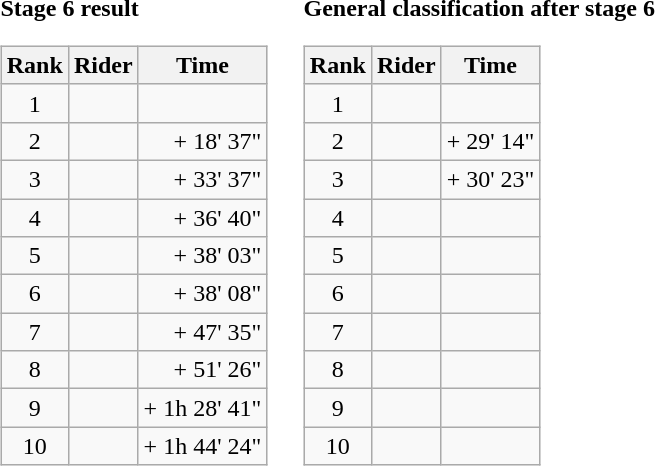<table>
<tr>
<td><strong>Stage 6 result</strong><br><table class="wikitable">
<tr>
<th scope="col">Rank</th>
<th scope="col">Rider</th>
<th scope="col">Time</th>
</tr>
<tr>
<td style="text-align:center;">1</td>
<td></td>
<td style="text-align:right;"></td>
</tr>
<tr>
<td style="text-align:center;">2</td>
<td></td>
<td style="text-align:right;">+ 18' 37"</td>
</tr>
<tr>
<td style="text-align:center;">3</td>
<td></td>
<td style="text-align:right;">+ 33' 37"</td>
</tr>
<tr>
<td style="text-align:center;">4</td>
<td></td>
<td style="text-align:right;">+ 36' 40"</td>
</tr>
<tr>
<td style="text-align:center;">5</td>
<td></td>
<td style="text-align:right;">+ 38' 03"</td>
</tr>
<tr>
<td style="text-align:center;">6</td>
<td></td>
<td style="text-align:right;">+ 38' 08"</td>
</tr>
<tr>
<td style="text-align:center;">7</td>
<td></td>
<td style="text-align:right;">+ 47' 35"</td>
</tr>
<tr>
<td style="text-align:center;">8</td>
<td></td>
<td style="text-align:right;">+ 51' 26"</td>
</tr>
<tr>
<td style="text-align:center;">9</td>
<td></td>
<td style="text-align:right;">+ 1h 28' 41"</td>
</tr>
<tr>
<td style="text-align:center;">10</td>
<td></td>
<td style="text-align:right;">+ 1h 44' 24"</td>
</tr>
</table>
</td>
<td></td>
<td><strong>General classification after stage 6</strong><br><table class="wikitable">
<tr>
<th scope="col">Rank</th>
<th scope="col">Rider</th>
<th scope="col">Time</th>
</tr>
<tr>
<td style="text-align:center;">1</td>
<td></td>
<td style="text-align:right;"></td>
</tr>
<tr>
<td style="text-align:center;">2</td>
<td></td>
<td style="text-align:right;">+ 29' 14"</td>
</tr>
<tr>
<td style="text-align:center;">3</td>
<td></td>
<td style="text-align:right;">+ 30' 23"</td>
</tr>
<tr>
<td style="text-align:center;">4</td>
<td></td>
<td style="text-align:right;"></td>
</tr>
<tr>
<td style="text-align:center;">5</td>
<td></td>
<td style="text-align:right;"></td>
</tr>
<tr>
<td style="text-align:center;">6</td>
<td></td>
<td style="text-align:right;"></td>
</tr>
<tr>
<td style="text-align:center;">7</td>
<td></td>
<td style="text-align:right;"></td>
</tr>
<tr>
<td style="text-align:center;">8</td>
<td></td>
<td style="text-align:right;"></td>
</tr>
<tr>
<td style="text-align:center;">9</td>
<td></td>
<td style="text-align:right;"></td>
</tr>
<tr>
<td style="text-align:center;">10</td>
<td></td>
<td style="text-align:right;"></td>
</tr>
</table>
</td>
</tr>
</table>
